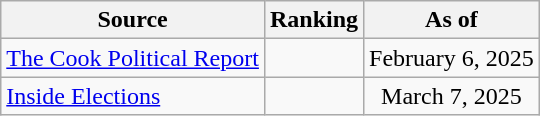<table class="wikitable" style="text-align:center">
<tr>
<th>Source</th>
<th>Ranking</th>
<th>As of</th>
</tr>
<tr>
<td align=left><a href='#'>The Cook Political Report</a></td>
<td></td>
<td>February 6, 2025</td>
</tr>
<tr>
<td align=left><a href='#'>Inside Elections</a></td>
<td></td>
<td>March 7, 2025</td>
</tr>
</table>
